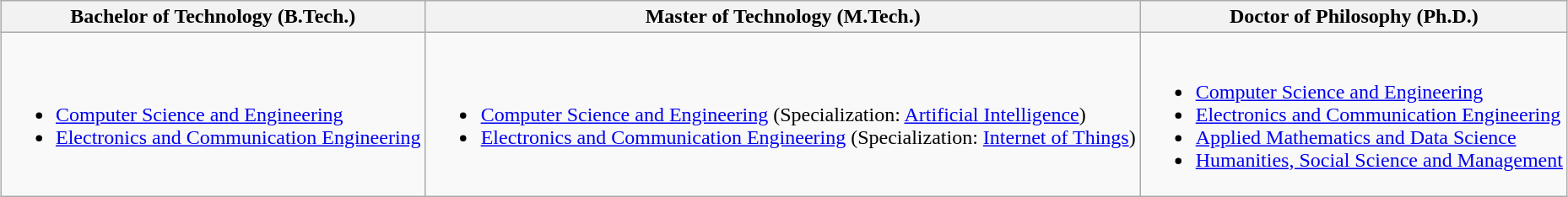<table style="width:auto; height:auto; margin:auto;" class="wikitable">
<tr>
<th>Bachelor of Technology (B.Tech.)</th>
<th>Master of Technology (M.Tech.)</th>
<th>Doctor of Philosophy (Ph.D.)</th>
</tr>
<tr>
<td><br><ul><li><a href='#'>Computer Science and Engineering</a></li><li><a href='#'>Electronics and Communication Engineering</a></li></ul></td>
<td><br><ul><li><a href='#'>Computer Science and Engineering</a> (Specialization: <a href='#'>Artificial Intelligence</a>)</li><li><a href='#'>Electronics and Communication Engineering</a> (Specialization: <a href='#'>Internet of Things</a>)</li></ul></td>
<td><br><ul><li><a href='#'>Computer Science and Engineering</a></li><li><a href='#'>Electronics and Communication Engineering</a></li><li><a href='#'>Applied Mathematics and Data Science</a></li><li><a href='#'>Humanities, Social Science and Management</a></li></ul></td>
</tr>
</table>
